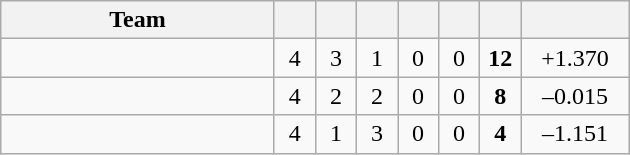<table class="wikitable" style="text-align:center">
<tr>
<th style="width:175px;">Team</th>
<th style="width:20px;"></th>
<th style="width:20px;"></th>
<th style="width:20px;"></th>
<th style="width:20px;"></th>
<th style="width:20px;"></th>
<th style="width:20px;"></th>
<th style="width:65px;"></th>
</tr>
<tr>
<td style="text-align:left"></td>
<td>4</td>
<td>3</td>
<td>1</td>
<td>0</td>
<td>0</td>
<td><strong>12</strong></td>
<td>+1.370</td>
</tr>
<tr>
<td style="text-align:left"></td>
<td>4</td>
<td>2</td>
<td>2</td>
<td>0</td>
<td>0</td>
<td><strong>8</strong></td>
<td>–0.015</td>
</tr>
<tr>
<td style="text-align:left"></td>
<td>4</td>
<td>1</td>
<td>3</td>
<td>0</td>
<td>0</td>
<td><strong>4</strong></td>
<td>–1.151</td>
</tr>
</table>
